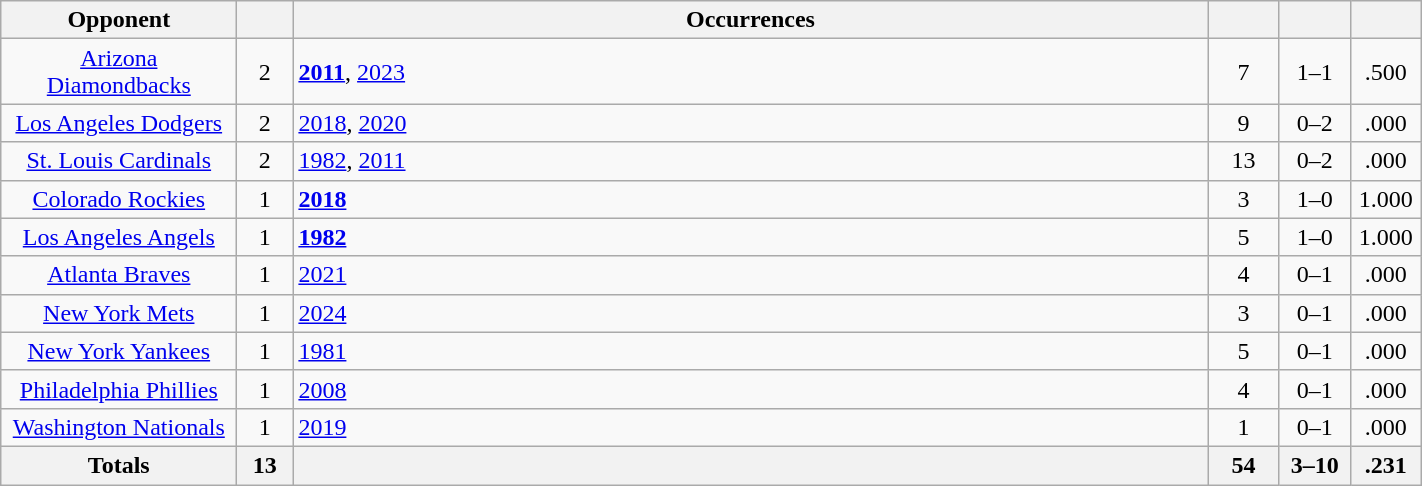<table class="wikitable sortable" style="text-align: center; width: 75%;">
<tr>
<th width="150">Opponent</th>
<th width="30"></th>
<th>Occurrences</th>
<th width="40"></th>
<th width="40"></th>
<th width="40"></th>
</tr>
<tr>
<td><a href='#'>Arizona Diamondbacks</a></td>
<td>2</td>
<td align=left><strong><a href='#'>2011</a></strong>, <a href='#'>2023</a></td>
<td>7</td>
<td>1–1</td>
<td>.500</td>
</tr>
<tr>
<td><a href='#'>Los Angeles Dodgers</a></td>
<td>2</td>
<td align=left><a href='#'>2018</a>, <a href='#'>2020</a></td>
<td>9</td>
<td>0–2</td>
<td>.000</td>
</tr>
<tr>
<td><a href='#'>St. Louis Cardinals</a></td>
<td>2</td>
<td align=left><a href='#'>1982</a>, <a href='#'>2011</a></td>
<td>13</td>
<td>0–2</td>
<td>.000</td>
</tr>
<tr>
<td><a href='#'>Colorado Rockies</a></td>
<td>1</td>
<td align=left><strong><a href='#'>2018</a></strong></td>
<td>3</td>
<td>1–0</td>
<td>1.000</td>
</tr>
<tr>
<td><a href='#'>Los Angeles Angels</a></td>
<td>1</td>
<td align=left><strong><a href='#'>1982</a></strong></td>
<td>5</td>
<td>1–0</td>
<td>1.000</td>
</tr>
<tr>
<td><a href='#'>Atlanta Braves</a></td>
<td>1</td>
<td align=left><a href='#'>2021</a></td>
<td>4</td>
<td>0–1</td>
<td>.000</td>
</tr>
<tr>
<td><a href='#'>New York Mets</a></td>
<td>1</td>
<td align=left><a href='#'>2024</a></td>
<td>3</td>
<td>0–1</td>
<td>.000</td>
</tr>
<tr>
<td><a href='#'>New York Yankees</a></td>
<td>1</td>
<td align=left><a href='#'>1981</a></td>
<td>5</td>
<td>0–1</td>
<td>.000</td>
</tr>
<tr>
<td><a href='#'>Philadelphia Phillies</a></td>
<td>1</td>
<td align=left><a href='#'>2008</a></td>
<td>4</td>
<td>0–1</td>
<td>.000</td>
</tr>
<tr>
<td><a href='#'>Washington Nationals</a></td>
<td>1</td>
<td align=left><a href='#'>2019</a></td>
<td>1</td>
<td>0–1</td>
<td>.000</td>
</tr>
<tr>
<th width="150">Totals</th>
<th width="30">13</th>
<th></th>
<th width="40">54</th>
<th width="40">3–10</th>
<th width="40">.231</th>
</tr>
</table>
